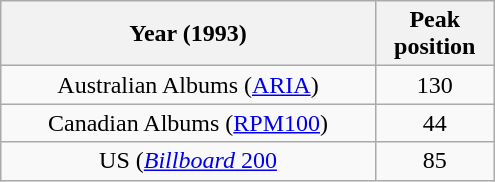<table class="wikitable" width="330px">
<tr>
<th align="center">Year (1993)</th>
<th align="center">Peak<br>position</th>
</tr>
<tr>
<td align="center">Australian Albums (<a href='#'>ARIA</a>)</td>
<td align="center">130</td>
</tr>
<tr>
<td align="center">Canadian Albums (<a href='#'>RPM100</a>)</td>
<td align="center">44</td>
</tr>
<tr>
<td align="center">US (<a href='#'><em>Billboard</em> 200</a></td>
<td align="center">85</td>
</tr>
</table>
